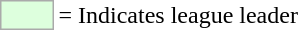<table>
<tr>
<td style="background:#DDFFDD; border:1px solid #aaa; width:2em;"></td>
<td>= Indicates league leader</td>
</tr>
</table>
